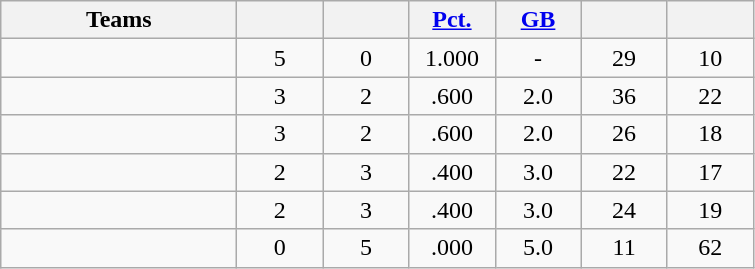<table class="wikitable" style="text-align:center;">
<tr>
<th width=150px>Teams</th>
<th width=50px></th>
<th width=50px></th>
<th width=50px><a href='#'>Pct.</a></th>
<th width=50px><a href='#'>GB</a></th>
<th width=50px></th>
<th width=50px></th>
</tr>
<tr style="background-color:">
<td align=left></td>
<td>5</td>
<td>0</td>
<td>1.000</td>
<td>-</td>
<td>29</td>
<td>10</td>
</tr>
<tr style="background-color:">
<td align="left"></td>
<td>3</td>
<td>2</td>
<td>.600</td>
<td>2.0</td>
<td>36</td>
<td>22</td>
</tr>
<tr style="background-color:">
<td align=left></td>
<td>3</td>
<td>2</td>
<td>.600</td>
<td>2.0</td>
<td>26</td>
<td>18</td>
</tr>
<tr style="background-color:">
<td align="left"></td>
<td>2</td>
<td>3</td>
<td>.400</td>
<td>3.0</td>
<td>22</td>
<td>17</td>
</tr>
<tr style="background-color:">
<td align=left></td>
<td>2</td>
<td>3</td>
<td>.400</td>
<td>3.0</td>
<td>24</td>
<td>19</td>
</tr>
<tr style="background-color:">
<td align=left></td>
<td>0</td>
<td>5</td>
<td>.000</td>
<td>5.0</td>
<td>11</td>
<td>62</td>
</tr>
</table>
